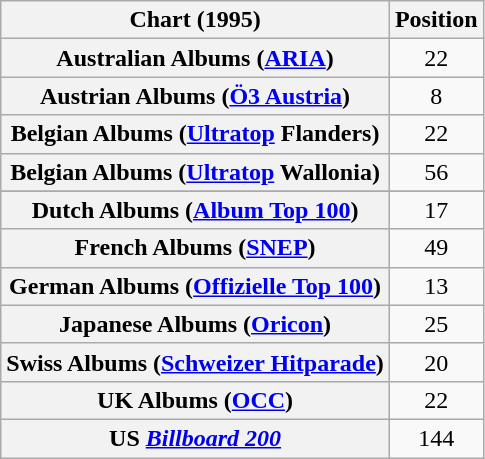<table class="wikitable plainrowheaders" style="text-align:center;">
<tr>
<th scope="col">Chart (1995)</th>
<th scope="col">Position</th>
</tr>
<tr>
<th scope="row">Australian Albums (<a href='#'>ARIA</a>)</th>
<td>22</td>
</tr>
<tr>
<th scope="row">Austrian Albums (<a href='#'>Ö3 Austria</a>)</th>
<td>8</td>
</tr>
<tr>
<th scope="row">Belgian Albums (<a href='#'>Ultratop</a> Flanders)</th>
<td>22</td>
</tr>
<tr>
<th scope="row">Belgian Albums (<a href='#'>Ultratop</a> Wallonia)</th>
<td>56</td>
</tr>
<tr>
</tr>
<tr>
<th scope="row">Dutch Albums (<a href='#'>Album Top 100</a>)</th>
<td>17</td>
</tr>
<tr>
<th scope="row">French Albums (<a href='#'>SNEP</a>)</th>
<td>49</td>
</tr>
<tr>
<th scope="row">German Albums (<a href='#'>Offizielle Top 100</a>)</th>
<td>13</td>
</tr>
<tr>
<th scope="row">Japanese Albums (<a href='#'>Oricon</a>)</th>
<td>25</td>
</tr>
<tr>
<th scope="row">Swiss Albums (<a href='#'>Schweizer Hitparade</a>)</th>
<td>20</td>
</tr>
<tr>
<th scope="row">UK Albums (<a href='#'>OCC</a>)</th>
<td>22</td>
</tr>
<tr>
<th scope="row">US <em><a href='#'>Billboard 200</a></em></th>
<td>144</td>
</tr>
</table>
